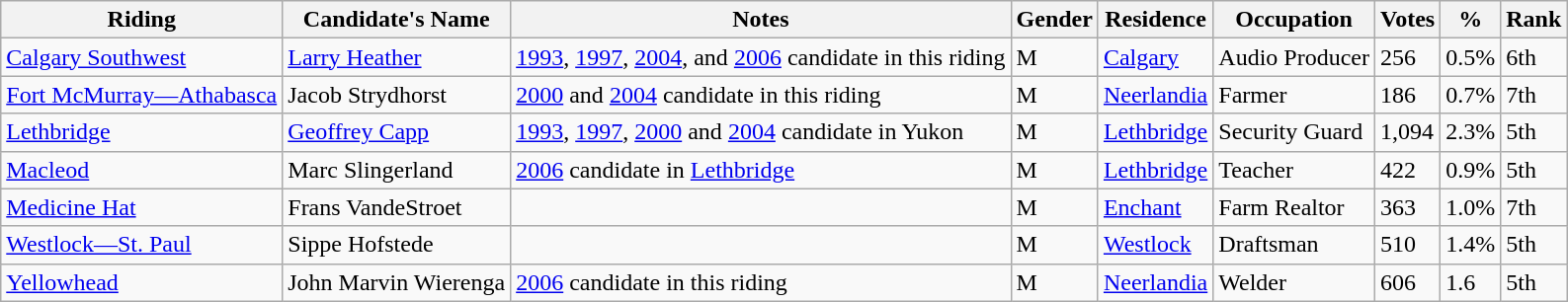<table class="wikitable sortable">
<tr>
<th>Riding<br></th>
<th>Candidate's Name</th>
<th>Notes</th>
<th>Gender</th>
<th>Residence</th>
<th>Occupation</th>
<th>Votes</th>
<th>%</th>
<th>Rank</th>
</tr>
<tr>
<td><a href='#'>Calgary Southwest</a></td>
<td><a href='#'>Larry Heather</a></td>
<td><a href='#'>1993</a>, <a href='#'>1997</a>, <a href='#'>2004</a>, and <a href='#'>2006</a> candidate in this riding</td>
<td>M</td>
<td><a href='#'>Calgary</a></td>
<td>Audio Producer</td>
<td>256</td>
<td>0.5%</td>
<td>6th</td>
</tr>
<tr>
<td><a href='#'>Fort McMurray—Athabasca</a></td>
<td>Jacob Strydhorst</td>
<td><a href='#'>2000</a> and <a href='#'>2004</a> candidate in this riding</td>
<td>M</td>
<td><a href='#'>Neerlandia</a></td>
<td>Farmer</td>
<td>186</td>
<td>0.7%</td>
<td>7th</td>
</tr>
<tr>
<td><a href='#'>Lethbridge</a></td>
<td><a href='#'>Geoffrey Capp</a></td>
<td><a href='#'>1993</a>, <a href='#'>1997</a>, <a href='#'>2000</a> and <a href='#'>2004</a> candidate in Yukon</td>
<td>M</td>
<td><a href='#'>Lethbridge</a></td>
<td>Security Guard</td>
<td>1,094</td>
<td>2.3%</td>
<td>5th</td>
</tr>
<tr>
<td><a href='#'>Macleod</a></td>
<td>Marc Slingerland</td>
<td><a href='#'>2006</a> candidate in <a href='#'>Lethbridge</a></td>
<td>M</td>
<td><a href='#'>Lethbridge</a></td>
<td>Teacher</td>
<td>422</td>
<td>0.9%</td>
<td>5th</td>
</tr>
<tr>
<td><a href='#'>Medicine Hat</a></td>
<td>Frans VandeStroet</td>
<td></td>
<td>M</td>
<td><a href='#'>Enchant</a></td>
<td>Farm Realtor</td>
<td>363</td>
<td>1.0%</td>
<td>7th</td>
</tr>
<tr>
<td><a href='#'>Westlock—St. Paul</a></td>
<td>Sippe Hofstede</td>
<td></td>
<td>M</td>
<td><a href='#'>Westlock</a></td>
<td>Draftsman</td>
<td>510</td>
<td>1.4%</td>
<td>5th</td>
</tr>
<tr>
<td><a href='#'>Yellowhead</a></td>
<td>John Marvin Wierenga</td>
<td><a href='#'>2006</a> candidate in this riding</td>
<td>M</td>
<td><a href='#'>Neerlandia</a></td>
<td>Welder</td>
<td>606</td>
<td>1.6</td>
<td>5th</td>
</tr>
</table>
